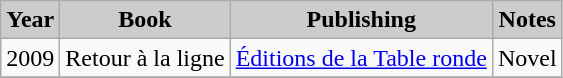<table class="wikitable">
<tr>
<th style="background: #CCCCCC;">Year</th>
<th style="background: #CCCCCC;">Book</th>
<th style="background: #CCCCCC;">Publishing</th>
<th style="background: #CCCCCC;">Notes</th>
</tr>
<tr>
<td>2009</td>
<td>Retour à la ligne</td>
<td><a href='#'>Éditions de la Table ronde</a></td>
<td>Novel</td>
</tr>
<tr>
</tr>
</table>
